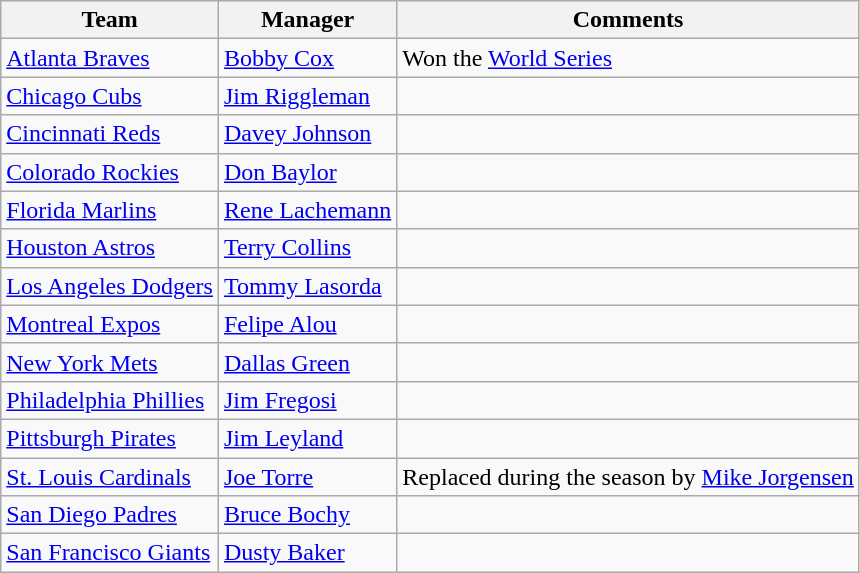<table class="wikitable">
<tr>
<th bgcolor="#DDDDFF">Team</th>
<th bgcolor="#DDDDFF">Manager</th>
<th bgcolor="#DDDDFF">Comments</th>
</tr>
<tr>
<td><a href='#'>Atlanta Braves</a></td>
<td><a href='#'>Bobby Cox</a></td>
<td>Won the <a href='#'>World Series</a></td>
</tr>
<tr>
<td><a href='#'>Chicago Cubs</a></td>
<td><a href='#'>Jim Riggleman</a></td>
<td></td>
</tr>
<tr>
<td><a href='#'>Cincinnati Reds</a></td>
<td><a href='#'>Davey Johnson</a></td>
<td></td>
</tr>
<tr>
<td><a href='#'>Colorado Rockies</a></td>
<td><a href='#'>Don Baylor</a></td>
<td></td>
</tr>
<tr>
<td><a href='#'>Florida Marlins</a></td>
<td><a href='#'>Rene Lachemann</a></td>
<td></td>
</tr>
<tr>
<td><a href='#'>Houston Astros</a></td>
<td><a href='#'>Terry Collins</a></td>
<td></td>
</tr>
<tr>
<td><a href='#'>Los Angeles Dodgers</a></td>
<td><a href='#'>Tommy Lasorda</a></td>
<td></td>
</tr>
<tr>
<td><a href='#'>Montreal Expos</a></td>
<td><a href='#'>Felipe Alou</a></td>
<td></td>
</tr>
<tr>
<td><a href='#'>New York Mets</a></td>
<td><a href='#'>Dallas Green</a></td>
<td></td>
</tr>
<tr>
<td><a href='#'>Philadelphia Phillies</a></td>
<td><a href='#'>Jim Fregosi</a></td>
<td></td>
</tr>
<tr>
<td><a href='#'>Pittsburgh Pirates</a></td>
<td><a href='#'>Jim Leyland</a></td>
<td></td>
</tr>
<tr>
<td><a href='#'>St. Louis Cardinals</a></td>
<td><a href='#'>Joe Torre</a></td>
<td>Replaced during the season by <a href='#'>Mike Jorgensen</a></td>
</tr>
<tr>
<td><a href='#'>San Diego Padres</a></td>
<td><a href='#'>Bruce Bochy</a></td>
<td></td>
</tr>
<tr>
<td><a href='#'>San Francisco Giants</a></td>
<td><a href='#'>Dusty Baker</a></td>
<td></td>
</tr>
</table>
